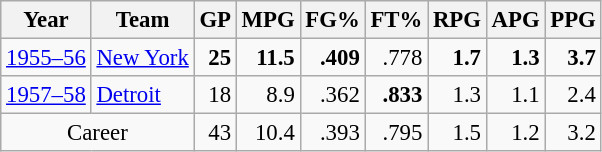<table class="wikitable sortable" style="font-size:95%; text-align:right;">
<tr>
<th>Year</th>
<th>Team</th>
<th>GP</th>
<th>MPG</th>
<th>FG%</th>
<th>FT%</th>
<th>RPG</th>
<th>APG</th>
<th>PPG</th>
</tr>
<tr>
<td style="text-align:left;"><a href='#'>1955–56</a></td>
<td style="text-align:left;"><a href='#'>New York</a></td>
<td><strong>25</strong></td>
<td><strong>11.5</strong></td>
<td><strong>.409</strong></td>
<td>.778</td>
<td><strong>1.7</strong></td>
<td><strong>1.3</strong></td>
<td><strong>3.7</strong></td>
</tr>
<tr>
<td style="text-align:left;"><a href='#'>1957–58</a></td>
<td style="text-align:left;"><a href='#'>Detroit</a></td>
<td>18</td>
<td>8.9</td>
<td>.362</td>
<td><strong>.833</strong></td>
<td>1.3</td>
<td>1.1</td>
<td>2.4</td>
</tr>
<tr class="sortbottom">
<td colspan="2" style="text-align:center;">Career</td>
<td>43</td>
<td>10.4</td>
<td>.393</td>
<td>.795</td>
<td>1.5</td>
<td>1.2</td>
<td>3.2</td>
</tr>
</table>
